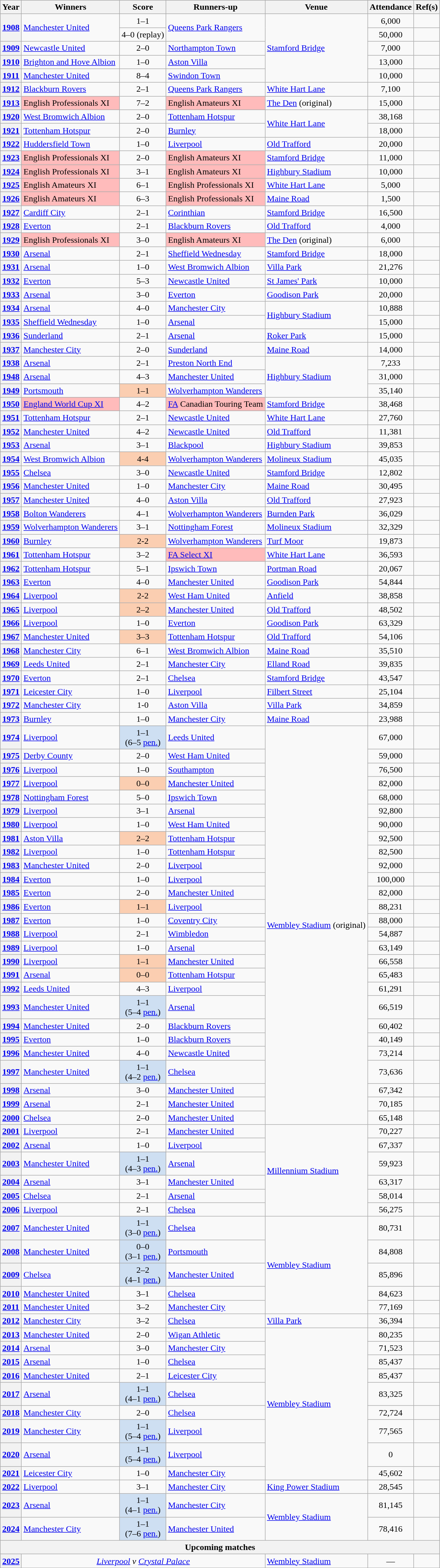<table class="wikitable sortable plainrowheaders">
<tr>
<th scope="col">Year</th>
<th scope="col">Winners</th>
<th scope="col">Score</th>
<th scope="col">Runners-up</th>
<th scope="col">Venue</th>
<th scope="col">Attendance</th>
<th scope="col" class="unsortable">Ref(s)</th>
</tr>
<tr>
<th scope="row" rowspan="2" style="text-align:center"><a href='#'>1908</a></th>
<td rowspan="2"><a href='#'>Manchester United</a></td>
<td align=center>1–1</td>
<td rowspan="2"><a href='#'>Queens Park Rangers</a></td>
<td rowspan="5"><a href='#'>Stamford Bridge</a></td>
<td align=center>6,000</td>
<td align=center></td>
</tr>
<tr>
<td align=center>4–0 (replay)</td>
<td align=center>50,000</td>
<td align=center></td>
</tr>
<tr>
<th scope="row" style="text-align:center"><a href='#'>1909</a></th>
<td><a href='#'>Newcastle United</a></td>
<td align=center>2–0</td>
<td><a href='#'>Northampton Town</a></td>
<td align=center>7,000</td>
<td align=center></td>
</tr>
<tr>
<th scope="row" style="text-align:center"><a href='#'>1910</a></th>
<td><a href='#'>Brighton and Hove Albion</a></td>
<td align=center>1–0</td>
<td><a href='#'>Aston Villa</a></td>
<td align=center>13,000</td>
<td align=center></td>
</tr>
<tr>
<th scope="row" style="text-align:center"><a href='#'>1911</a></th>
<td><a href='#'>Manchester United</a></td>
<td align=center>8–4</td>
<td><a href='#'>Swindon Town</a></td>
<td align=center>10,000</td>
<td align=center></td>
</tr>
<tr>
<th scope="row" style="text-align:center"><a href='#'>1912</a></th>
<td><a href='#'>Blackburn Rovers</a></td>
<td align=center>2–1</td>
<td><a href='#'>Queens Park Rangers</a></td>
<td><a href='#'>White Hart Lane</a></td>
<td align=center>7,100</td>
<td align=center></td>
</tr>
<tr>
<th scope="row" style="text-align:center"><a href='#'>1913</a></th>
<td style="background-color:#ffbbbb">English Professionals XI</td>
<td align=center>7–2</td>
<td style="background-color:#ffbbbb">English Amateurs XI</td>
<td><a href='#'>The Den</a> (original)</td>
<td align=center>15,000</td>
<td align=center></td>
</tr>
<tr>
<th scope="row" style="text-align:center"><a href='#'>1920</a></th>
<td><a href='#'>West Bromwich Albion</a></td>
<td align=center>2–0</td>
<td><a href='#'>Tottenham Hotspur</a></td>
<td rowspan="2"><a href='#'>White Hart Lane</a></td>
<td align=center>38,168</td>
<td align=center></td>
</tr>
<tr>
<th scope="row" style="text-align:center"><a href='#'>1921</a></th>
<td><a href='#'>Tottenham Hotspur</a></td>
<td align=center>2–0</td>
<td><a href='#'>Burnley</a></td>
<td align=center>18,000</td>
<td align=center></td>
</tr>
<tr>
<th scope="row" style="text-align:center"><a href='#'>1922</a></th>
<td><a href='#'>Huddersfield Town</a></td>
<td align=center>1–0</td>
<td><a href='#'>Liverpool</a></td>
<td><a href='#'>Old Trafford</a></td>
<td align=center>20,000</td>
<td align=center></td>
</tr>
<tr>
<th scope="row" style="text-align:center"><a href='#'>1923</a></th>
<td style="background-color:#ffbbbb">English Professionals XI</td>
<td align=center>2–0</td>
<td style="background-color:#ffbbbb">English Amateurs XI</td>
<td><a href='#'>Stamford Bridge</a></td>
<td align=center>11,000</td>
<td align=center></td>
</tr>
<tr>
<th scope="row" style="text-align:center"><a href='#'>1924</a></th>
<td style="background-color:#ffbbbb">English Professionals XI</td>
<td align=center>3–1</td>
<td style="background-color:#ffbbbb">English Amateurs XI</td>
<td><a href='#'>Highbury Stadium</a></td>
<td align=center>10,000</td>
<td align=center></td>
</tr>
<tr>
<th scope="row" style="text-align:center"><a href='#'>1925</a></th>
<td style="background-color:#ffbbbb">English Amateurs XI</td>
<td align=center>6–1</td>
<td style="background-color:#ffbbbb">English Professionals XI</td>
<td><a href='#'>White Hart Lane</a></td>
<td align=center>5,000</td>
<td align=center></td>
</tr>
<tr>
<th scope="row" style="text-align:center"><a href='#'>1926</a></th>
<td style="background-color:#ffbbbb">English Amateurs XI</td>
<td align=center>6–3</td>
<td style="background-color:#ffbbbb">English Professionals XI</td>
<td><a href='#'>Maine Road</a></td>
<td align=center>1,500</td>
<td align=center></td>
</tr>
<tr>
<th scope="row" style="text-align:center"><a href='#'>1927</a></th>
<td><a href='#'>Cardiff City</a></td>
<td align=center>2–1</td>
<td><a href='#'>Corinthian</a></td>
<td><a href='#'>Stamford Bridge</a></td>
<td align=center>16,500</td>
<td align=center></td>
</tr>
<tr>
<th scope="row" style="text-align:center"><a href='#'>1928</a></th>
<td><a href='#'>Everton</a></td>
<td align=center>2–1</td>
<td><a href='#'>Blackburn Rovers</a></td>
<td><a href='#'>Old Trafford</a></td>
<td align=center>4,000</td>
<td align=center></td>
</tr>
<tr>
<th scope="row" style="text-align:center"><a href='#'>1929</a></th>
<td style="background-color:#ffbbbb">English Professionals XI</td>
<td align=center>3–0</td>
<td style="background-color:#ffbbbb">English Amateurs XI</td>
<td><a href='#'>The Den</a> (original)</td>
<td align=center>6,000</td>
<td align=center></td>
</tr>
<tr>
<th scope="row" style="text-align:center"><a href='#'>1930</a></th>
<td><a href='#'>Arsenal</a></td>
<td align=center>2–1</td>
<td><a href='#'>Sheffield Wednesday</a></td>
<td><a href='#'>Stamford Bridge</a></td>
<td align=center>18,000</td>
<td align=center></td>
</tr>
<tr>
<th scope="row" style="text-align:center"><a href='#'>1931</a></th>
<td><a href='#'>Arsenal</a></td>
<td align=center>1–0</td>
<td><a href='#'>West Bromwich Albion</a></td>
<td><a href='#'>Villa Park</a></td>
<td align=center>21,276</td>
<td align=center></td>
</tr>
<tr>
<th scope="row" style="text-align:center"><a href='#'>1932</a></th>
<td><a href='#'>Everton</a></td>
<td align=center>5–3</td>
<td><a href='#'>Newcastle United</a></td>
<td><a href='#'>St James' Park</a></td>
<td align=center>10,000</td>
<td align=center></td>
</tr>
<tr>
<th scope="row" style="text-align:center"><a href='#'>1933</a></th>
<td><a href='#'>Arsenal</a></td>
<td align=center>3–0</td>
<td><a href='#'>Everton</a></td>
<td><a href='#'>Goodison Park</a></td>
<td align=center>20,000</td>
<td align=center></td>
</tr>
<tr>
<th scope="row" style="text-align:center"><a href='#'>1934</a></th>
<td><a href='#'>Arsenal</a></td>
<td align=center>4–0</td>
<td><a href='#'>Manchester City</a></td>
<td rowspan="2"><a href='#'>Highbury Stadium</a></td>
<td align=center>10,888</td>
<td align=center></td>
</tr>
<tr>
<th scope="row" style="text-align:center"><a href='#'>1935</a></th>
<td><a href='#'>Sheffield Wednesday</a></td>
<td align=center>1–0</td>
<td><a href='#'>Arsenal</a></td>
<td align=center>15,000</td>
<td align=center></td>
</tr>
<tr>
<th scope="row" style="text-align:center"><a href='#'>1936</a></th>
<td><a href='#'>Sunderland</a></td>
<td align=center>2–1</td>
<td><a href='#'>Arsenal</a></td>
<td><a href='#'>Roker Park</a></td>
<td align=center>15,000</td>
<td align=center></td>
</tr>
<tr>
<th scope="row" style="text-align:center"><a href='#'>1937</a></th>
<td><a href='#'>Manchester City</a></td>
<td align=center>2–0</td>
<td><a href='#'>Sunderland</a></td>
<td><a href='#'>Maine Road</a></td>
<td align=center>14,000</td>
<td align=center></td>
</tr>
<tr>
<th scope="row" style="text-align:center"><a href='#'>1938</a></th>
<td><a href='#'>Arsenal</a></td>
<td align=center>2–1</td>
<td><a href='#'>Preston North End</a></td>
<td rowspan="3"><a href='#'>Highbury Stadium</a></td>
<td align=center>7,233</td>
<td align=center></td>
</tr>
<tr>
<th scope="row" style="text-align:center"><a href='#'>1948</a></th>
<td><a href='#'>Arsenal</a></td>
<td align=center>4–3</td>
<td><a href='#'>Manchester United</a></td>
<td align=center>31,000</td>
<td align=center></td>
</tr>
<tr>
<th scope="row" style="text-align:center"><a href='#'>1949</a></th>
<td><a href='#'>Portsmouth</a></td>
<td style="text-align:center; background:#FBCEB1;">1–1</td>
<td><a href='#'>Wolverhampton Wanderers</a></td>
<td align=center>35,140</td>
<td align=center></td>
</tr>
<tr>
<th scope="row" style="text-align:center"><a href='#'>1950</a></th>
<td style="background-color:#ffbbbb"><a href='#'>England World Cup XI</a></td>
<td align=center>4–2</td>
<td style="background-color:#ffbbbb"><a href='#'>FA</a> Canadian Touring Team</td>
<td><a href='#'>Stamford Bridge</a></td>
<td align=center>38,468</td>
<td align=center></td>
</tr>
<tr>
<th scope="row" style="text-align:center"><a href='#'>1951</a></th>
<td><a href='#'>Tottenham Hotspur</a></td>
<td align=center>2–1</td>
<td><a href='#'>Newcastle United</a></td>
<td><a href='#'>White Hart Lane</a></td>
<td align=center>27,760</td>
<td align=center></td>
</tr>
<tr>
<th scope="row" style="text-align:center"><a href='#'>1952</a></th>
<td><a href='#'>Manchester United</a></td>
<td align=center>4–2</td>
<td><a href='#'>Newcastle United</a></td>
<td><a href='#'>Old Trafford</a></td>
<td align=center>11,381</td>
<td align=center></td>
</tr>
<tr>
<th scope="row" style="text-align:center"><a href='#'>1953</a></th>
<td><a href='#'>Arsenal</a></td>
<td align=center>3–1</td>
<td><a href='#'>Blackpool</a></td>
<td><a href='#'>Highbury Stadium</a></td>
<td align=center>39,853</td>
<td align=center></td>
</tr>
<tr>
<th scope="row" style="text-align:center"><a href='#'>1954</a></th>
<td><a href='#'>West Bromwich Albion</a></td>
<td style="text-align:center; background:#FBCEB1;">4-4</td>
<td><a href='#'>Wolverhampton Wanderers</a></td>
<td><a href='#'>Molineux Stadium</a></td>
<td align=center>45,035</td>
<td align=center></td>
</tr>
<tr>
<th scope="row" style="text-align:center"><a href='#'>1955</a></th>
<td><a href='#'>Chelsea</a></td>
<td align=center>3–0</td>
<td><a href='#'>Newcastle United</a></td>
<td><a href='#'>Stamford Bridge</a></td>
<td align=center>12,802</td>
<td align=center></td>
</tr>
<tr>
<th scope="row" style="text-align:center"><a href='#'>1956</a></th>
<td><a href='#'>Manchester United</a></td>
<td align=center>1–0</td>
<td><a href='#'>Manchester City</a></td>
<td><a href='#'>Maine Road</a></td>
<td align=center>30,495</td>
<td align=center></td>
</tr>
<tr>
<th scope="row" style="text-align:center"><a href='#'>1957</a></th>
<td><a href='#'>Manchester United</a></td>
<td align=center>4–0</td>
<td><a href='#'>Aston Villa</a></td>
<td><a href='#'>Old Trafford</a></td>
<td align=center>27,923</td>
<td align=center></td>
</tr>
<tr>
<th scope="row" style="text-align:center"><a href='#'>1958</a></th>
<td><a href='#'>Bolton Wanderers</a></td>
<td align=center>4–1</td>
<td><a href='#'>Wolverhampton Wanderers</a></td>
<td><a href='#'>Burnden Park</a></td>
<td align=center>36,029</td>
<td align=center></td>
</tr>
<tr>
<th scope="row" style="text-align:center"><a href='#'>1959</a></th>
<td><a href='#'>Wolverhampton Wanderers</a></td>
<td align=center>3–1</td>
<td><a href='#'>Nottingham Forest</a></td>
<td><a href='#'>Molineux Stadium</a></td>
<td align=center>32,329</td>
<td align=center></td>
</tr>
<tr>
<th scope="row" style="text-align:center"><a href='#'>1960</a></th>
<td><a href='#'>Burnley</a></td>
<td style="text-align:center; background:#FBCEB1;">2-2</td>
<td><a href='#'>Wolverhampton Wanderers</a></td>
<td><a href='#'>Turf Moor</a></td>
<td align=center>19,873</td>
<td align=center></td>
</tr>
<tr>
<th scope="row" style="text-align:center"><a href='#'>1961</a></th>
<td><a href='#'>Tottenham Hotspur</a></td>
<td align=center>3–2</td>
<td style="background-color:#ffbbbb"><a href='#'>FA Select XI</a></td>
<td><a href='#'>White Hart Lane</a></td>
<td align=center>36,593</td>
<td align=center></td>
</tr>
<tr>
<th scope="row" style="text-align:center"><a href='#'>1962</a></th>
<td><a href='#'>Tottenham Hotspur</a></td>
<td align=center>5–1</td>
<td><a href='#'>Ipswich Town</a></td>
<td><a href='#'>Portman Road</a></td>
<td align=center>20,067</td>
<td align=center></td>
</tr>
<tr>
<th scope="row" style="text-align:center"><a href='#'>1963</a></th>
<td><a href='#'>Everton</a></td>
<td align=center>4–0</td>
<td><a href='#'>Manchester United</a></td>
<td><a href='#'>Goodison Park</a></td>
<td align=center>54,844</td>
<td align=center></td>
</tr>
<tr>
<th scope="row" style="text-align:center"><a href='#'>1964</a></th>
<td><a href='#'>Liverpool</a></td>
<td style="text-align:center; background:#FBCEB1;">2-2</td>
<td><a href='#'>West Ham United</a></td>
<td><a href='#'>Anfield</a></td>
<td align=center>38,858</td>
<td align=center></td>
</tr>
<tr>
<th scope="row" style="text-align:center"><a href='#'>1965</a></th>
<td><a href='#'>Liverpool</a></td>
<td style="text-align:center; background:#FBCEB1;">2–2</td>
<td><a href='#'>Manchester United</a></td>
<td><a href='#'>Old Trafford</a></td>
<td align=center>48,502</td>
<td align=center></td>
</tr>
<tr>
<th scope="row" style="text-align:center"><a href='#'>1966</a></th>
<td><a href='#'>Liverpool</a></td>
<td align=center>1–0</td>
<td><a href='#'>Everton</a></td>
<td><a href='#'>Goodison Park</a></td>
<td align=center>63,329</td>
<td align=center></td>
</tr>
<tr>
<th scope="row" style="text-align:center"><a href='#'>1967</a></th>
<td><a href='#'>Manchester United</a></td>
<td style="text-align:center; background:#FBCEB1;">3–3</td>
<td><a href='#'>Tottenham Hotspur</a></td>
<td><a href='#'>Old Trafford</a></td>
<td align=center>54,106</td>
<td align=center></td>
</tr>
<tr>
<th scope="row" style="text-align:center"><a href='#'>1968</a></th>
<td><a href='#'>Manchester City</a></td>
<td align=center>6–1</td>
<td><a href='#'>West Bromwich Albion</a></td>
<td><a href='#'>Maine Road</a></td>
<td align=center>35,510</td>
<td align=center></td>
</tr>
<tr>
<th scope="row" style="text-align:center"><a href='#'>1969</a></th>
<td><a href='#'>Leeds United</a></td>
<td align=center>2–1</td>
<td><a href='#'>Manchester City</a></td>
<td><a href='#'>Elland Road</a></td>
<td align=center>39,835</td>
<td align=center></td>
</tr>
<tr>
<th scope="row" style="text-align:center"><a href='#'>1970</a></th>
<td><a href='#'>Everton</a></td>
<td align=center>2–1</td>
<td><a href='#'>Chelsea</a></td>
<td><a href='#'>Stamford Bridge</a></td>
<td align=center>43,547</td>
<td align=center></td>
</tr>
<tr>
<th scope="row" style="text-align:center"><a href='#'>1971</a></th>
<td><a href='#'>Leicester City</a></td>
<td align=center>1–0</td>
<td><a href='#'>Liverpool</a></td>
<td><a href='#'>Filbert Street</a></td>
<td align=center>25,104</td>
<td align=center></td>
</tr>
<tr>
<th scope="row" style="text-align:center"><a href='#'>1972</a></th>
<td><a href='#'>Manchester City</a></td>
<td align=center>1-0</td>
<td><a href='#'>Aston Villa</a></td>
<td><a href='#'>Villa Park</a></td>
<td align=center>34,859</td>
<td align=center></td>
</tr>
<tr>
<th scope="row" style="text-align:center"><a href='#'>1973</a></th>
<td><a href='#'>Burnley</a></td>
<td align=center>1–0</td>
<td><a href='#'>Manchester City</a></td>
<td><a href='#'>Maine Road</a></td>
<td align=center>23,988</td>
<td align=center></td>
</tr>
<tr>
<th scope="row" style="text-align:center"><a href='#'>1974</a></th>
<td><a href='#'>Liverpool</a></td>
<td style="text-align:center; background:#cedff2;">1–1<br>(6–5 <a href='#'>pen.</a>)</td>
<td><a href='#'>Leeds United</a></td>
<td rowspan="27"><a href='#'>Wembley Stadium</a> (original)</td>
<td align=center>67,000</td>
<td align=center></td>
</tr>
<tr>
<th scope="row" style="text-align:center"><a href='#'>1975</a></th>
<td><a href='#'>Derby County</a></td>
<td align=center>2–0</td>
<td><a href='#'>West Ham United</a></td>
<td align=center>59,000</td>
<td align=center></td>
</tr>
<tr>
<th scope="row" style="text-align:center"><a href='#'>1976</a></th>
<td><a href='#'>Liverpool</a></td>
<td align=center>1–0</td>
<td><a href='#'>Southampton</a></td>
<td align=center>76,500</td>
<td align=center></td>
</tr>
<tr>
<th scope="row" style="text-align:center"><a href='#'>1977</a></th>
<td><a href='#'>Liverpool</a></td>
<td style="text-align:center; background:#FBCEB1;">0–0</td>
<td><a href='#'>Manchester United</a></td>
<td align=center>82,000</td>
<td align=center></td>
</tr>
<tr>
<th scope="row" style="text-align:center"><a href='#'>1978</a></th>
<td><a href='#'>Nottingham Forest</a></td>
<td align=center>5–0</td>
<td><a href='#'>Ipswich Town</a></td>
<td align=center>68,000</td>
<td align=center></td>
</tr>
<tr>
<th scope="row" style="text-align:center"><a href='#'>1979</a></th>
<td><a href='#'>Liverpool</a></td>
<td align=center>3–1</td>
<td><a href='#'>Arsenal</a></td>
<td align=center>92,800</td>
<td align=center></td>
</tr>
<tr>
<th scope="row" style="text-align:center"><a href='#'>1980</a></th>
<td><a href='#'>Liverpool</a></td>
<td align=center>1–0</td>
<td><a href='#'>West Ham United</a></td>
<td align=center>90,000</td>
<td align=center></td>
</tr>
<tr>
<th scope="row" style="text-align:center"><a href='#'>1981</a></th>
<td><a href='#'>Aston Villa</a></td>
<td style="text-align:center; background:#FBCEB1;">2–2</td>
<td><a href='#'>Tottenham Hotspur</a></td>
<td align=center>92,500</td>
<td align=center></td>
</tr>
<tr>
<th scope="row" style="text-align:center"><a href='#'>1982</a></th>
<td><a href='#'>Liverpool</a></td>
<td align=center>1–0</td>
<td><a href='#'>Tottenham Hotspur</a></td>
<td align=center>82,500</td>
<td align=center></td>
</tr>
<tr>
<th scope="row" style="text-align:center"><a href='#'>1983</a></th>
<td><a href='#'>Manchester United</a></td>
<td align=center>2–0</td>
<td><a href='#'>Liverpool</a></td>
<td align=center>92,000</td>
<td align=center></td>
</tr>
<tr>
<th scope="row" style="text-align:center"><a href='#'>1984</a></th>
<td><a href='#'>Everton</a></td>
<td align=center>1–0</td>
<td><a href='#'>Liverpool</a></td>
<td align=center>100,000</td>
<td align=center></td>
</tr>
<tr>
<th scope="row" style="text-align:center"><a href='#'>1985</a></th>
<td><a href='#'>Everton</a></td>
<td align=center>2–0</td>
<td><a href='#'>Manchester United</a></td>
<td align=center>82,000</td>
<td align=center></td>
</tr>
<tr>
<th scope="row" style="text-align:center"><a href='#'>1986</a></th>
<td><a href='#'>Everton</a></td>
<td style="text-align:center; background:#FBCEB1;">1–1</td>
<td><a href='#'>Liverpool</a></td>
<td align="center">88,231</td>
<td align="center"></td>
</tr>
<tr>
<th scope="row" style="text-align:center"><a href='#'>1987</a></th>
<td><a href='#'>Everton</a></td>
<td align=center>1–0</td>
<td><a href='#'>Coventry City</a></td>
<td align=center>88,000</td>
<td align=center></td>
</tr>
<tr>
<th scope="row" style="text-align:center"><a href='#'>1988</a></th>
<td><a href='#'>Liverpool</a></td>
<td align=center>2–1</td>
<td><a href='#'>Wimbledon</a></td>
<td align=center>54,887</td>
<td align=center></td>
</tr>
<tr>
<th scope="row" style="text-align:center"><a href='#'>1989</a></th>
<td><a href='#'>Liverpool</a></td>
<td align=center>1–0</td>
<td><a href='#'>Arsenal</a></td>
<td align=center>63,149</td>
<td align=center></td>
</tr>
<tr>
<th scope="row" style="text-align:center"><a href='#'>1990</a></th>
<td><a href='#'>Liverpool</a></td>
<td style="text-align:center; background:#FBCEB1;">1–1</td>
<td><a href='#'>Manchester United</a></td>
<td align=center>66,558</td>
<td align=center></td>
</tr>
<tr>
<th scope="row" style="text-align:center"><a href='#'>1991</a></th>
<td><a href='#'>Arsenal</a></td>
<td style="text-align:center; background:#FBCEB1;">0–0</td>
<td><a href='#'>Tottenham Hotspur</a></td>
<td align=center>65,483</td>
<td align=center></td>
</tr>
<tr>
<th scope="row" style="text-align:center"><a href='#'>1992</a></th>
<td><a href='#'>Leeds United</a></td>
<td align=center>4–3</td>
<td><a href='#'>Liverpool</a></td>
<td align=center>61,291</td>
<td align=center></td>
</tr>
<tr>
<th scope="row" style="text-align:center"><a href='#'>1993</a></th>
<td><a href='#'>Manchester United</a></td>
<td style="text-align:center; background:#cedff2;">1–1<br>(5–4 <a href='#'>pen.</a>)</td>
<td><a href='#'>Arsenal</a></td>
<td align=center>66,519</td>
<td align=center></td>
</tr>
<tr>
<th scope="row" style="text-align:center"><a href='#'>1994</a></th>
<td><a href='#'>Manchester United</a></td>
<td align=center>2–0</td>
<td><a href='#'>Blackburn Rovers</a></td>
<td align=center>60,402</td>
<td align=center></td>
</tr>
<tr>
<th scope="row" style="text-align:center"><a href='#'>1995</a></th>
<td><a href='#'>Everton</a></td>
<td align=center>1–0</td>
<td><a href='#'>Blackburn Rovers</a></td>
<td align=center>40,149</td>
<td align=center></td>
</tr>
<tr>
<th scope="row" style="text-align:center"><a href='#'>1996</a></th>
<td><a href='#'>Manchester United</a></td>
<td align=center>4–0</td>
<td><a href='#'>Newcastle United</a></td>
<td align=center>73,214</td>
<td align=center></td>
</tr>
<tr>
<th scope="row" style="text-align:center"><a href='#'>1997</a></th>
<td><a href='#'>Manchester United</a></td>
<td style="text-align:center; background:#cedff2;">1–1<br>(4–2 <a href='#'>pen.</a>)</td>
<td><a href='#'>Chelsea</a></td>
<td align=center>73,636</td>
<td align=center></td>
</tr>
<tr>
<th scope="row" style="text-align:center"><a href='#'>1998</a></th>
<td><a href='#'>Arsenal</a></td>
<td align=center>3–0</td>
<td><a href='#'>Manchester United</a></td>
<td align=center>67,342</td>
<td align=center></td>
</tr>
<tr>
<th scope="row" style="text-align:center"><a href='#'>1999</a></th>
<td><a href='#'>Arsenal</a></td>
<td align=center>2–1</td>
<td><a href='#'>Manchester United</a></td>
<td align=center>70,185</td>
<td align=center></td>
</tr>
<tr>
<th scope="row" style="text-align:center"><a href='#'>2000</a></th>
<td><a href='#'>Chelsea</a></td>
<td align=center>2–0</td>
<td><a href='#'>Manchester United</a></td>
<td align=center>65,148</td>
<td align=center></td>
</tr>
<tr>
<th scope="row" style="text-align:center"><a href='#'>2001</a></th>
<td><a href='#'>Liverpool</a></td>
<td align=center>2–1</td>
<td><a href='#'>Manchester United</a></td>
<td rowspan="6"><a href='#'>Millennium Stadium</a></td>
<td align=center>70,227</td>
<td align=center></td>
</tr>
<tr>
<th scope="row" style="text-align:center"><a href='#'>2002</a></th>
<td><a href='#'>Arsenal</a></td>
<td align=center>1–0</td>
<td><a href='#'>Liverpool</a></td>
<td align=center>67,337</td>
<td align=center></td>
</tr>
<tr>
<th scope="row" style="text-align:center"><a href='#'>2003</a></th>
<td><a href='#'>Manchester United</a></td>
<td style="text-align:center; background:#cedff2;">1–1<br>(4–3 <a href='#'>pen.</a>)</td>
<td><a href='#'>Arsenal</a></td>
<td align=center>59,923</td>
<td align=center></td>
</tr>
<tr>
<th scope="row" style="text-align:center"><a href='#'>2004</a></th>
<td><a href='#'>Arsenal</a></td>
<td align=center>3–1</td>
<td><a href='#'>Manchester United</a></td>
<td align=center>63,317</td>
<td align=center></td>
</tr>
<tr>
<th scope="row" style="text-align:center"><a href='#'>2005</a></th>
<td><a href='#'>Chelsea</a></td>
<td align=center>2–1</td>
<td><a href='#'>Arsenal</a></td>
<td align=center>58,014</td>
<td align=center></td>
</tr>
<tr>
<th scope="row" style="text-align:center"><a href='#'>2006</a></th>
<td><a href='#'>Liverpool</a></td>
<td align=center>2–1</td>
<td><a href='#'>Chelsea</a></td>
<td align=center>56,275</td>
<td align=center></td>
</tr>
<tr>
<th scope="row" style="text-align:center"><a href='#'>2007</a></th>
<td><a href='#'>Manchester United</a></td>
<td style="text-align:center; background:#cedff2;">1–1<br>(3–0 <a href='#'>pen.</a>)</td>
<td><a href='#'>Chelsea</a></td>
<td rowspan="5"><a href='#'>Wembley Stadium</a></td>
<td align=center>80,731</td>
<td align=center></td>
</tr>
<tr>
<th scope="row" style="text-align:center"><a href='#'>2008</a></th>
<td><a href='#'>Manchester United</a></td>
<td style="text-align:center; background:#cedff2;">0–0<br>(3–1 <a href='#'>pen.</a>)</td>
<td><a href='#'>Portsmouth</a></td>
<td align=center>84,808</td>
<td align=center></td>
</tr>
<tr>
<th scope="row" style="text-align:center"><a href='#'>2009</a></th>
<td><a href='#'>Chelsea</a></td>
<td style="text-align:center; background:#cedff2;">2–2<br>(4–1 <a href='#'>pen.</a>)</td>
<td><a href='#'>Manchester United</a></td>
<td align=center>85,896</td>
<td align=center></td>
</tr>
<tr>
<th scope="row" style="text-align:center"><a href='#'>2010</a></th>
<td><a href='#'>Manchester United</a></td>
<td align=center>3–1</td>
<td><a href='#'>Chelsea</a></td>
<td align=center>84,623</td>
<td align=center></td>
</tr>
<tr>
<th scope="row" style="text-align:center"><a href='#'>2011</a></th>
<td><a href='#'>Manchester United</a></td>
<td align=center>3–2</td>
<td><a href='#'>Manchester City</a></td>
<td align=center>77,169</td>
<td align=center></td>
</tr>
<tr>
<th scope="row" style="text-align:center"><a href='#'>2012</a></th>
<td><a href='#'>Manchester City</a></td>
<td align=center>3–2</td>
<td><a href='#'>Chelsea</a></td>
<td><a href='#'>Villa Park</a></td>
<td align=center>36,394</td>
<td align=center></td>
</tr>
<tr>
<th scope="row" style="text-align:center"><a href='#'>2013</a></th>
<td><a href='#'>Manchester United</a></td>
<td align=center>2–0</td>
<td><a href='#'>Wigan Athletic</a></td>
<td rowspan="9"><a href='#'>Wembley Stadium</a></td>
<td align=center>80,235</td>
<td align=center></td>
</tr>
<tr>
<th scope="row" style="text-align:center"><a href='#'>2014</a></th>
<td><a href='#'>Arsenal</a></td>
<td align=center>3–0</td>
<td><a href='#'>Manchester City</a></td>
<td align=center>71,523</td>
<td align=center></td>
</tr>
<tr>
<th scope="row" style="text-align:center"><a href='#'>2015</a></th>
<td><a href='#'>Arsenal</a></td>
<td align=center>1–0</td>
<td><a href='#'>Chelsea</a></td>
<td align=center>85,437</td>
<td align=center></td>
</tr>
<tr>
<th scope="row" style="text-align:center"><a href='#'>2016</a></th>
<td><a href='#'>Manchester United</a></td>
<td align=center>2–1</td>
<td><a href='#'>Leicester City</a></td>
<td align=center>85,437</td>
<td align=center></td>
</tr>
<tr>
<th scope="row" style="text-align:center"><a href='#'>2017</a></th>
<td><a href='#'>Arsenal</a></td>
<td style="text-align:center; background:#cedff2;">1–1<br>(4–1 <a href='#'>pen.</a>)</td>
<td><a href='#'>Chelsea</a></td>
<td align=center>83,325</td>
<td align=center></td>
</tr>
<tr>
<th scope="row" style="text-align:center"><a href='#'>2018</a></th>
<td><a href='#'>Manchester City</a></td>
<td align=center>2–0</td>
<td><a href='#'>Chelsea</a></td>
<td align=center>72,724</td>
<td align=center></td>
</tr>
<tr>
<th scope="row" style="text-align:center"><a href='#'>2019</a></th>
<td><a href='#'>Manchester City</a></td>
<td style="text-align:center; background:#cedff2;">1–1<br>(5–4 <a href='#'>pen.</a>)</td>
<td><a href='#'>Liverpool</a></td>
<td align=center>77,565</td>
<td align=center></td>
</tr>
<tr>
<th scope="row" style="text-align:center"><a href='#'>2020</a></th>
<td><a href='#'>Arsenal</a></td>
<td style="text-align:center; background:#cedff2;">1–1<br>(5–4 <a href='#'>pen.</a>)</td>
<td><a href='#'>Liverpool</a></td>
<td align=center>0</td>
<td align=center></td>
</tr>
<tr>
<th scope="row" style="text-align:center"><a href='#'>2021</a></th>
<td><a href='#'>Leicester City</a></td>
<td align=center>1–0</td>
<td><a href='#'>Manchester City</a></td>
<td align=center>45,602</td>
<td align=center></td>
</tr>
<tr>
<th scope="row" style="text-align:center"><a href='#'>2022</a></th>
<td><a href='#'>Liverpool</a></td>
<td align=center>3–1</td>
<td><a href='#'>Manchester City</a></td>
<td><a href='#'>King Power Stadium</a></td>
<td align=center>28,545</td>
<td align=center></td>
</tr>
<tr>
<th scope="row" style="text-align:center"><a href='#'>2023</a></th>
<td><a href='#'>Arsenal</a></td>
<td style="text-align:center; background:#cedff2;">1–1<br>(4–1 <a href='#'>pen.</a>)</td>
<td><a href='#'>Manchester City</a></td>
<td rowspan=2><a href='#'>Wembley Stadium</a></td>
<td align=center>81,145</td>
<td align=center></td>
</tr>
<tr>
<th scope="row" style="text-align:center"><a href='#'>2024</a></th>
<td><a href='#'>Manchester City</a></td>
<td style="text-align:center; background:#cedff2;">1–1<br>(7–6 <a href='#'>pen.</a>)</td>
<td><a href='#'>Manchester United</a></td>
<td align=center>78,416</td>
<td align=center></td>
</tr>
<tr>
<th colspan="7">Upcoming matches<br></th>
</tr>
<tr>
<th><a href='#'>2025</a></th>
<td colspan="3" align=center><em><a href='#'>Liverpool</a> v <a href='#'>Crystal Palace</a></em></td>
<td><a href='#'>Wembley Stadium</a></td>
<td align=center>—</td>
</tr>
</table>
